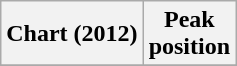<table class="wikitable sortable plainrowheaders">
<tr>
<th scope="col">Chart (2012)</th>
<th scope="col">Peak<br>position</th>
</tr>
<tr>
</tr>
</table>
